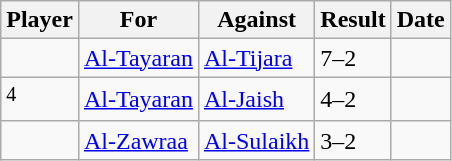<table class="wikitable sortable">
<tr>
<th>Player</th>
<th>For</th>
<th>Against</th>
<th align=center>Result</th>
<th>Date</th>
</tr>
<tr>
<td> </td>
<td><a href='#'>Al-Tayaran</a></td>
<td><a href='#'>Al-Tijara</a></td>
<td>7–2</td>
<td></td>
</tr>
<tr>
<td> <sup>4</sup></td>
<td><a href='#'>Al-Tayaran</a></td>
<td><a href='#'>Al-Jaish</a></td>
<td>4–2</td>
<td></td>
</tr>
<tr>
<td> </td>
<td><a href='#'>Al-Zawraa</a></td>
<td><a href='#'>Al-Sulaikh</a></td>
<td>3–2</td>
<td></td>
</tr>
</table>
